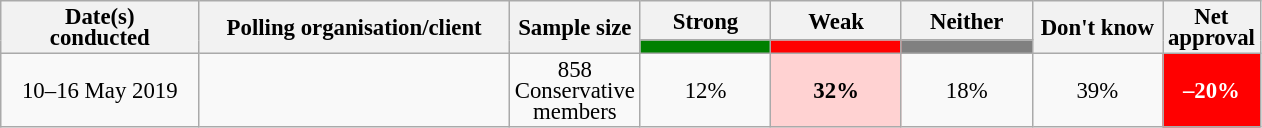<table class="wikitable collapsible sortable" style="text-align:center;font-size:95%;line-height:14px;">
<tr>
<th rowspan="2" style="width:125px;">Date(s)<br>conducted</th>
<th rowspan="2" style="width:200px;">Polling organisation/client</th>
<th rowspan="2" style="width:60px;">Sample size</th>
<th class="unsortable" style="width:80px;">Strong</th>
<th class="unsortable" style="width: 80px;">Weak</th>
<th class="unsortable" style="width:80px;">Neither</th>
<th rowspan="2" class="unsortable" style="width:80px;">Don't know</th>
<th rowspan="2" class="unsortable" style="width:20px;">Net approval</th>
</tr>
<tr>
<th class="unsortable" style="background:green;width:60px;"></th>
<th class="unsortable" style="background:red;width:60px;"></th>
<th class="unsortable" style="background:grey;width:60px;"></th>
</tr>
<tr>
<td>10–16 May 2019</td>
<td></td>
<td>858 Conservative members</td>
<td>12%</td>
<td style="background:#FFD2D2"><strong>32%</strong></td>
<td>18%</td>
<td>39%</td>
<td style="background:red;color:white;"><strong>–20%</strong></td>
</tr>
</table>
